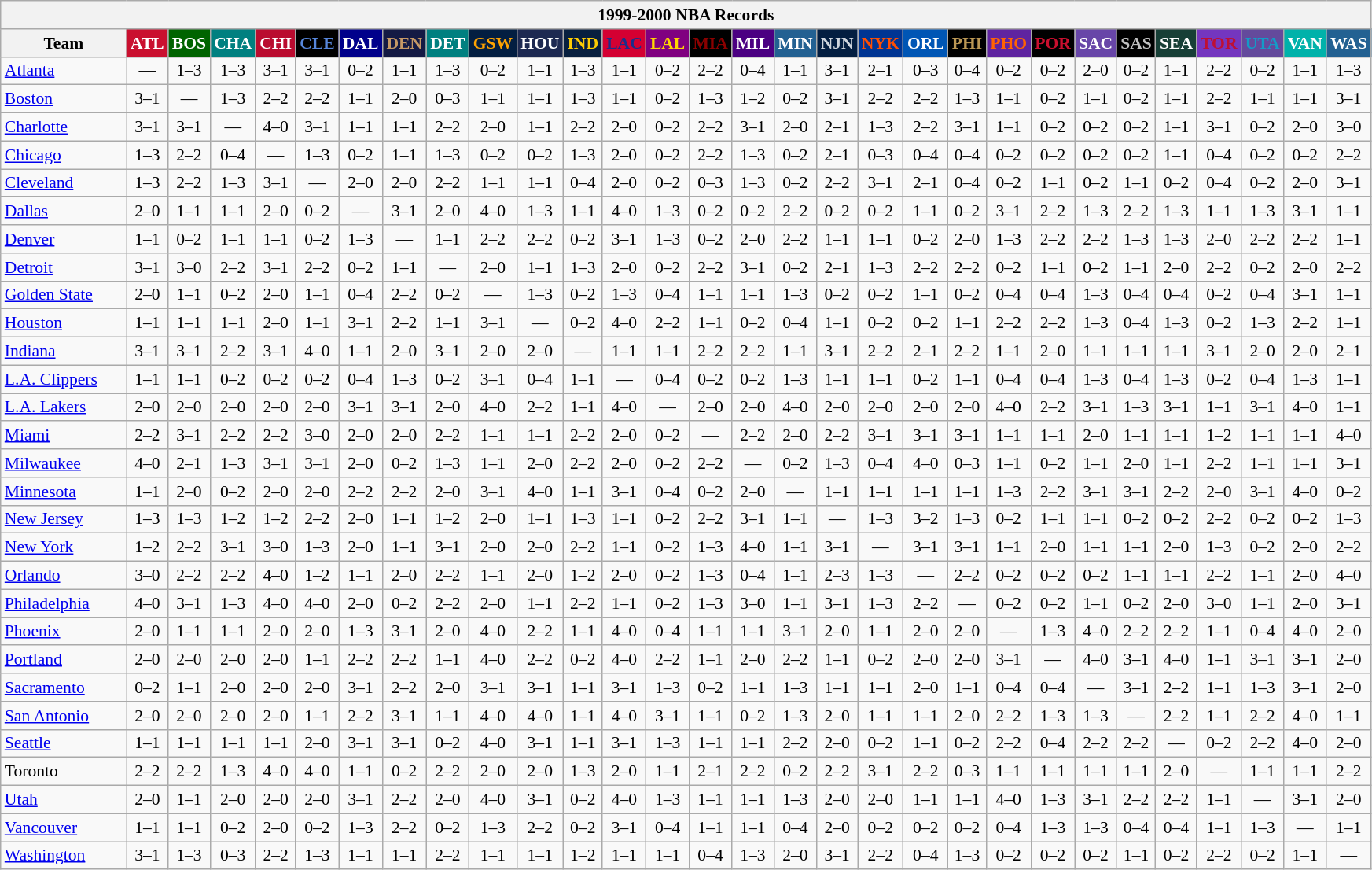<table class="wikitable" style="font-size:90%; text-align:center;">
<tr>
<th colspan=30>1999-2000 NBA Records</th>
</tr>
<tr>
<th width=100>Team</th>
<th style="background:#CA102F;color:#FFFFFF;width=35">ATL</th>
<th style="background:#006400;color:#FFFFFF;width=35">BOS</th>
<th style="background:#008080;color:#FFFFFF;width=35">CHA</th>
<th style="background:#BA0C2F;color:#FFFFFF;width=35">CHI</th>
<th style="background:#000000;color:#5787DC;width=35">CLE</th>
<th style="background:#00008B;color:#FFFFFF;width=35">DAL</th>
<th style="background:#141A44;color:#C69966;width=35">DEN</th>
<th style="background:#008080;color:#FFFFFF;width=35">DET</th>
<th style="background:#031E41;color:#FEA302;width=35">GSW</th>
<th style="background:#1D2951;color:#FFFFFF;width=35">HOU</th>
<th style="background:#081F3F;color:#FDCC04;width=35">IND</th>
<th style="background:#D40032;color:#1A2E8B;width=35">LAC</th>
<th style="background:#800080;color:#FFD700;width=35">LAL</th>
<th style="background:#000000;color:#8B0000;width=35">MIA</th>
<th style="background:#4B0082;color:#FFFFFF;width=35">MIL</th>
<th style="background:#236192;color:#FFFFFF;width=35">MIN</th>
<th style="background:#031E41;color:#CED5DD;width=35">NJN</th>
<th style="background:#003593;color:#FF4F03;width=35">NYK</th>
<th style="background:#0056B5;color:#FFFFFF;width=35">ORL</th>
<th style="background:#000000;color:#BB9754;width=35">PHI</th>
<th style="background:#5F24A0;color:#FF6303;width=35">PHO</th>
<th style="background:#000000;color:#C90F2E;width=35">POR</th>
<th style="background:#6846A8;color:#FFFFFF;width=35">SAC</th>
<th style="background:#000000;color:#C0C0C0;width=35">SAS</th>
<th style="background:#173F36;color:#FFFFFF;width=35">SEA</th>
<th style="background:#7436BF;color:#BE0F34;width=35">TOR</th>
<th style="background:#644A9C;color:#149BC7;width=35">UTA</th>
<th style="background:#00B2AA;color:#FFFFFF;width=35">VAN</th>
<th style="background:#236192;color:#FFFFFF;width=35">WAS</th>
</tr>
<tr>
<td style="text-align:left;"><a href='#'>Atlanta</a></td>
<td>—</td>
<td>1–3</td>
<td>1–3</td>
<td>3–1</td>
<td>3–1</td>
<td>0–2</td>
<td>1–1</td>
<td>1–3</td>
<td>0–2</td>
<td>1–1</td>
<td>1–3</td>
<td>1–1</td>
<td>0–2</td>
<td>2–2</td>
<td>0–4</td>
<td>1–1</td>
<td>3–1</td>
<td>2–1</td>
<td>0–3</td>
<td>0–4</td>
<td>0–2</td>
<td>0–2</td>
<td>2–0</td>
<td>0–2</td>
<td>1–1</td>
<td>2–2</td>
<td>0–2</td>
<td>1–1</td>
<td>1–3</td>
</tr>
<tr>
<td style="text-align:left;"><a href='#'>Boston</a></td>
<td>3–1</td>
<td>—</td>
<td>1–3</td>
<td>2–2</td>
<td>2–2</td>
<td>1–1</td>
<td>2–0</td>
<td>0–3</td>
<td>1–1</td>
<td>1–1</td>
<td>1–3</td>
<td>1–1</td>
<td>0–2</td>
<td>1–3</td>
<td>1–2</td>
<td>0–2</td>
<td>3–1</td>
<td>2–2</td>
<td>2–2</td>
<td>1–3</td>
<td>1–1</td>
<td>0–2</td>
<td>1–1</td>
<td>0–2</td>
<td>1–1</td>
<td>2–2</td>
<td>1–1</td>
<td>1–1</td>
<td>3–1</td>
</tr>
<tr>
<td style="text-align:left;"><a href='#'>Charlotte</a></td>
<td>3–1</td>
<td>3–1</td>
<td>—</td>
<td>4–0</td>
<td>3–1</td>
<td>1–1</td>
<td>1–1</td>
<td>2–2</td>
<td>2–0</td>
<td>1–1</td>
<td>2–2</td>
<td>2–0</td>
<td>0–2</td>
<td>2–2</td>
<td>3–1</td>
<td>2–0</td>
<td>2–1</td>
<td>1–3</td>
<td>2–2</td>
<td>3–1</td>
<td>1–1</td>
<td>0–2</td>
<td>0–2</td>
<td>0–2</td>
<td>1–1</td>
<td>3–1</td>
<td>0–2</td>
<td>2–0</td>
<td>3–0</td>
</tr>
<tr>
<td style="text-align:left;"><a href='#'>Chicago</a></td>
<td>1–3</td>
<td>2–2</td>
<td>0–4</td>
<td>—</td>
<td>1–3</td>
<td>0–2</td>
<td>1–1</td>
<td>1–3</td>
<td>0–2</td>
<td>0–2</td>
<td>1–3</td>
<td>2–0</td>
<td>0–2</td>
<td>2–2</td>
<td>1–3</td>
<td>0–2</td>
<td>2–1</td>
<td>0–3</td>
<td>0–4</td>
<td>0–4</td>
<td>0–2</td>
<td>0–2</td>
<td>0–2</td>
<td>0–2</td>
<td>1–1</td>
<td>0–4</td>
<td>0–2</td>
<td>0–2</td>
<td>2–2</td>
</tr>
<tr>
<td style="text-align:left;"><a href='#'>Cleveland</a></td>
<td>1–3</td>
<td>2–2</td>
<td>1–3</td>
<td>3–1</td>
<td>—</td>
<td>2–0</td>
<td>2–0</td>
<td>2–2</td>
<td>1–1</td>
<td>1–1</td>
<td>0–4</td>
<td>2–0</td>
<td>0–2</td>
<td>0–3</td>
<td>1–3</td>
<td>0–2</td>
<td>2–2</td>
<td>3–1</td>
<td>2–1</td>
<td>0–4</td>
<td>0–2</td>
<td>1–1</td>
<td>0–2</td>
<td>1–1</td>
<td>0–2</td>
<td>0–4</td>
<td>0–2</td>
<td>2–0</td>
<td>3–1</td>
</tr>
<tr>
<td style="text-align:left;"><a href='#'>Dallas</a></td>
<td>2–0</td>
<td>1–1</td>
<td>1–1</td>
<td>2–0</td>
<td>0–2</td>
<td>—</td>
<td>3–1</td>
<td>2–0</td>
<td>4–0</td>
<td>1–3</td>
<td>1–1</td>
<td>4–0</td>
<td>1–3</td>
<td>0–2</td>
<td>0–2</td>
<td>2–2</td>
<td>0–2</td>
<td>0–2</td>
<td>1–1</td>
<td>0–2</td>
<td>3–1</td>
<td>2–2</td>
<td>1–3</td>
<td>2–2</td>
<td>1–3</td>
<td>1–1</td>
<td>1–3</td>
<td>3–1</td>
<td>1–1</td>
</tr>
<tr>
<td style="text-align:left;"><a href='#'>Denver</a></td>
<td>1–1</td>
<td>0–2</td>
<td>1–1</td>
<td>1–1</td>
<td>0–2</td>
<td>1–3</td>
<td>—</td>
<td>1–1</td>
<td>2–2</td>
<td>2–2</td>
<td>0–2</td>
<td>3–1</td>
<td>1–3</td>
<td>0–2</td>
<td>2–0</td>
<td>2–2</td>
<td>1–1</td>
<td>1–1</td>
<td>0–2</td>
<td>2–0</td>
<td>1–3</td>
<td>2–2</td>
<td>2–2</td>
<td>1–3</td>
<td>1–3</td>
<td>2–0</td>
<td>2–2</td>
<td>2–2</td>
<td>1–1</td>
</tr>
<tr>
<td style="text-align:left;"><a href='#'>Detroit</a></td>
<td>3–1</td>
<td>3–0</td>
<td>2–2</td>
<td>3–1</td>
<td>2–2</td>
<td>0–2</td>
<td>1–1</td>
<td>—</td>
<td>2–0</td>
<td>1–1</td>
<td>1–3</td>
<td>2–0</td>
<td>0–2</td>
<td>2–2</td>
<td>3–1</td>
<td>0–2</td>
<td>2–1</td>
<td>1–3</td>
<td>2–2</td>
<td>2–2</td>
<td>0–2</td>
<td>1–1</td>
<td>0–2</td>
<td>1–1</td>
<td>2–0</td>
<td>2–2</td>
<td>0–2</td>
<td>2–0</td>
<td>2–2</td>
</tr>
<tr>
<td style="text-align:left;"><a href='#'>Golden State</a></td>
<td>2–0</td>
<td>1–1</td>
<td>0–2</td>
<td>2–0</td>
<td>1–1</td>
<td>0–4</td>
<td>2–2</td>
<td>0–2</td>
<td>—</td>
<td>1–3</td>
<td>0–2</td>
<td>1–3</td>
<td>0–4</td>
<td>1–1</td>
<td>1–1</td>
<td>1–3</td>
<td>0–2</td>
<td>0–2</td>
<td>1–1</td>
<td>0–2</td>
<td>0–4</td>
<td>0–4</td>
<td>1–3</td>
<td>0–4</td>
<td>0–4</td>
<td>0–2</td>
<td>0–4</td>
<td>3–1</td>
<td>1–1</td>
</tr>
<tr>
<td style="text-align:left;"><a href='#'>Houston</a></td>
<td>1–1</td>
<td>1–1</td>
<td>1–1</td>
<td>2–0</td>
<td>1–1</td>
<td>3–1</td>
<td>2–2</td>
<td>1–1</td>
<td>3–1</td>
<td>—</td>
<td>0–2</td>
<td>4–0</td>
<td>2–2</td>
<td>1–1</td>
<td>0–2</td>
<td>0–4</td>
<td>1–1</td>
<td>0–2</td>
<td>0–2</td>
<td>1–1</td>
<td>2–2</td>
<td>2–2</td>
<td>1–3</td>
<td>0–4</td>
<td>1–3</td>
<td>0–2</td>
<td>1–3</td>
<td>2–2</td>
<td>1–1</td>
</tr>
<tr>
<td style="text-align:left;"><a href='#'>Indiana</a></td>
<td>3–1</td>
<td>3–1</td>
<td>2–2</td>
<td>3–1</td>
<td>4–0</td>
<td>1–1</td>
<td>2–0</td>
<td>3–1</td>
<td>2–0</td>
<td>2–0</td>
<td>—</td>
<td>1–1</td>
<td>1–1</td>
<td>2–2</td>
<td>2–2</td>
<td>1–1</td>
<td>3–1</td>
<td>2–2</td>
<td>2–1</td>
<td>2–2</td>
<td>1–1</td>
<td>2–0</td>
<td>1–1</td>
<td>1–1</td>
<td>1–1</td>
<td>3–1</td>
<td>2–0</td>
<td>2–0</td>
<td>2–1</td>
</tr>
<tr>
<td style="text-align:left;"><a href='#'>L.A. Clippers</a></td>
<td>1–1</td>
<td>1–1</td>
<td>0–2</td>
<td>0–2</td>
<td>0–2</td>
<td>0–4</td>
<td>1–3</td>
<td>0–2</td>
<td>3–1</td>
<td>0–4</td>
<td>1–1</td>
<td>—</td>
<td>0–4</td>
<td>0–2</td>
<td>0–2</td>
<td>1–3</td>
<td>1–1</td>
<td>1–1</td>
<td>0–2</td>
<td>1–1</td>
<td>0–4</td>
<td>0–4</td>
<td>1–3</td>
<td>0–4</td>
<td>1–3</td>
<td>0–2</td>
<td>0–4</td>
<td>1–3</td>
<td>1–1</td>
</tr>
<tr>
<td style="text-align:left;"><a href='#'>L.A. Lakers</a></td>
<td>2–0</td>
<td>2–0</td>
<td>2–0</td>
<td>2–0</td>
<td>2–0</td>
<td>3–1</td>
<td>3–1</td>
<td>2–0</td>
<td>4–0</td>
<td>2–2</td>
<td>1–1</td>
<td>4–0</td>
<td>—</td>
<td>2–0</td>
<td>2–0</td>
<td>4–0</td>
<td>2–0</td>
<td>2–0</td>
<td>2–0</td>
<td>2–0</td>
<td>4–0</td>
<td>2–2</td>
<td>3–1</td>
<td>1–3</td>
<td>3–1</td>
<td>1–1</td>
<td>3–1</td>
<td>4–0</td>
<td>1–1</td>
</tr>
<tr>
<td style="text-align:left;"><a href='#'>Miami</a></td>
<td>2–2</td>
<td>3–1</td>
<td>2–2</td>
<td>2–2</td>
<td>3–0</td>
<td>2–0</td>
<td>2–0</td>
<td>2–2</td>
<td>1–1</td>
<td>1–1</td>
<td>2–2</td>
<td>2–0</td>
<td>0–2</td>
<td>—</td>
<td>2–2</td>
<td>2–0</td>
<td>2–2</td>
<td>3–1</td>
<td>3–1</td>
<td>3–1</td>
<td>1–1</td>
<td>1–1</td>
<td>2–0</td>
<td>1–1</td>
<td>1–1</td>
<td>1–2</td>
<td>1–1</td>
<td>1–1</td>
<td>4–0</td>
</tr>
<tr>
<td style="text-align:left;"><a href='#'>Milwaukee</a></td>
<td>4–0</td>
<td>2–1</td>
<td>1–3</td>
<td>3–1</td>
<td>3–1</td>
<td>2–0</td>
<td>0–2</td>
<td>1–3</td>
<td>1–1</td>
<td>2–0</td>
<td>2–2</td>
<td>2–0</td>
<td>0–2</td>
<td>2–2</td>
<td>—</td>
<td>0–2</td>
<td>1–3</td>
<td>0–4</td>
<td>4–0</td>
<td>0–3</td>
<td>1–1</td>
<td>0–2</td>
<td>1–1</td>
<td>2–0</td>
<td>1–1</td>
<td>2–2</td>
<td>1–1</td>
<td>1–1</td>
<td>3–1</td>
</tr>
<tr>
<td style="text-align:left;"><a href='#'>Minnesota</a></td>
<td>1–1</td>
<td>2–0</td>
<td>0–2</td>
<td>2–0</td>
<td>2–0</td>
<td>2–2</td>
<td>2–2</td>
<td>2–0</td>
<td>3–1</td>
<td>4–0</td>
<td>1–1</td>
<td>3–1</td>
<td>0–4</td>
<td>0–2</td>
<td>2–0</td>
<td>—</td>
<td>1–1</td>
<td>1–1</td>
<td>1–1</td>
<td>1–1</td>
<td>1–3</td>
<td>2–2</td>
<td>3–1</td>
<td>3–1</td>
<td>2–2</td>
<td>2–0</td>
<td>3–1</td>
<td>4–0</td>
<td>0–2</td>
</tr>
<tr>
<td style="text-align:left;"><a href='#'>New Jersey</a></td>
<td>1–3</td>
<td>1–3</td>
<td>1–2</td>
<td>1–2</td>
<td>2–2</td>
<td>2–0</td>
<td>1–1</td>
<td>1–2</td>
<td>2–0</td>
<td>1–1</td>
<td>1–3</td>
<td>1–1</td>
<td>0–2</td>
<td>2–2</td>
<td>3–1</td>
<td>1–1</td>
<td>—</td>
<td>1–3</td>
<td>3–2</td>
<td>1–3</td>
<td>0–2</td>
<td>1–1</td>
<td>1–1</td>
<td>0–2</td>
<td>0–2</td>
<td>2–2</td>
<td>0–2</td>
<td>0–2</td>
<td>1–3</td>
</tr>
<tr>
<td style="text-align:left;"><a href='#'>New York</a></td>
<td>1–2</td>
<td>2–2</td>
<td>3–1</td>
<td>3–0</td>
<td>1–3</td>
<td>2–0</td>
<td>1–1</td>
<td>3–1</td>
<td>2–0</td>
<td>2–0</td>
<td>2–2</td>
<td>1–1</td>
<td>0–2</td>
<td>1–3</td>
<td>4–0</td>
<td>1–1</td>
<td>3–1</td>
<td>—</td>
<td>3–1</td>
<td>3–1</td>
<td>1–1</td>
<td>2–0</td>
<td>1–1</td>
<td>1–1</td>
<td>2–0</td>
<td>1–3</td>
<td>0–2</td>
<td>2–0</td>
<td>2–2</td>
</tr>
<tr>
<td style="text-align:left;"><a href='#'>Orlando</a></td>
<td>3–0</td>
<td>2–2</td>
<td>2–2</td>
<td>4–0</td>
<td>1–2</td>
<td>1–1</td>
<td>2–0</td>
<td>2–2</td>
<td>1–1</td>
<td>2–0</td>
<td>1–2</td>
<td>2–0</td>
<td>0–2</td>
<td>1–3</td>
<td>0–4</td>
<td>1–1</td>
<td>2–3</td>
<td>1–3</td>
<td>—</td>
<td>2–2</td>
<td>0–2</td>
<td>0–2</td>
<td>0–2</td>
<td>1–1</td>
<td>1–1</td>
<td>2–2</td>
<td>1–1</td>
<td>2–0</td>
<td>4–0</td>
</tr>
<tr>
<td style="text-align:left;"><a href='#'>Philadelphia</a></td>
<td>4–0</td>
<td>3–1</td>
<td>1–3</td>
<td>4–0</td>
<td>4–0</td>
<td>2–0</td>
<td>0–2</td>
<td>2–2</td>
<td>2–0</td>
<td>1–1</td>
<td>2–2</td>
<td>1–1</td>
<td>0–2</td>
<td>1–3</td>
<td>3–0</td>
<td>1–1</td>
<td>3–1</td>
<td>1–3</td>
<td>2–2</td>
<td>—</td>
<td>0–2</td>
<td>0–2</td>
<td>1–1</td>
<td>0–2</td>
<td>2–0</td>
<td>3–0</td>
<td>1–1</td>
<td>2–0</td>
<td>3–1</td>
</tr>
<tr>
<td style="text-align:left;"><a href='#'>Phoenix</a></td>
<td>2–0</td>
<td>1–1</td>
<td>1–1</td>
<td>2–0</td>
<td>2–0</td>
<td>1–3</td>
<td>3–1</td>
<td>2–0</td>
<td>4–0</td>
<td>2–2</td>
<td>1–1</td>
<td>4–0</td>
<td>0–4</td>
<td>1–1</td>
<td>1–1</td>
<td>3–1</td>
<td>2–0</td>
<td>1–1</td>
<td>2–0</td>
<td>2–0</td>
<td>—</td>
<td>1–3</td>
<td>4–0</td>
<td>2–2</td>
<td>2–2</td>
<td>1–1</td>
<td>0–4</td>
<td>4–0</td>
<td>2–0</td>
</tr>
<tr>
<td style="text-align:left;"><a href='#'>Portland</a></td>
<td>2–0</td>
<td>2–0</td>
<td>2–0</td>
<td>2–0</td>
<td>1–1</td>
<td>2–2</td>
<td>2–2</td>
<td>1–1</td>
<td>4–0</td>
<td>2–2</td>
<td>0–2</td>
<td>4–0</td>
<td>2–2</td>
<td>1–1</td>
<td>2–0</td>
<td>2–2</td>
<td>1–1</td>
<td>0–2</td>
<td>2–0</td>
<td>2–0</td>
<td>3–1</td>
<td>—</td>
<td>4–0</td>
<td>3–1</td>
<td>4–0</td>
<td>1–1</td>
<td>3–1</td>
<td>3–1</td>
<td>2–0</td>
</tr>
<tr>
<td style="text-align:left;"><a href='#'>Sacramento</a></td>
<td>0–2</td>
<td>1–1</td>
<td>2–0</td>
<td>2–0</td>
<td>2–0</td>
<td>3–1</td>
<td>2–2</td>
<td>2–0</td>
<td>3–1</td>
<td>3–1</td>
<td>1–1</td>
<td>3–1</td>
<td>1–3</td>
<td>0–2</td>
<td>1–1</td>
<td>1–3</td>
<td>1–1</td>
<td>1–1</td>
<td>2–0</td>
<td>1–1</td>
<td>0–4</td>
<td>0–4</td>
<td>—</td>
<td>3–1</td>
<td>2–2</td>
<td>1–1</td>
<td>1–3</td>
<td>3–1</td>
<td>2–0</td>
</tr>
<tr>
<td style="text-align:left;"><a href='#'>San Antonio</a></td>
<td>2–0</td>
<td>2–0</td>
<td>2–0</td>
<td>2–0</td>
<td>1–1</td>
<td>2–2</td>
<td>3–1</td>
<td>1–1</td>
<td>4–0</td>
<td>4–0</td>
<td>1–1</td>
<td>4–0</td>
<td>3–1</td>
<td>1–1</td>
<td>0–2</td>
<td>1–3</td>
<td>2–0</td>
<td>1–1</td>
<td>1–1</td>
<td>2–0</td>
<td>2–2</td>
<td>1–3</td>
<td>1–3</td>
<td>—</td>
<td>2–2</td>
<td>1–1</td>
<td>2–2</td>
<td>4–0</td>
<td>1–1</td>
</tr>
<tr>
<td style="text-align:left;"><a href='#'>Seattle</a></td>
<td>1–1</td>
<td>1–1</td>
<td>1–1</td>
<td>1–1</td>
<td>2–0</td>
<td>3–1</td>
<td>3–1</td>
<td>0–2</td>
<td>4–0</td>
<td>3–1</td>
<td>1–1</td>
<td>3–1</td>
<td>1–3</td>
<td>1–1</td>
<td>1–1</td>
<td>2–2</td>
<td>2–0</td>
<td>0–2</td>
<td>1–1</td>
<td>0–2</td>
<td>2–2</td>
<td>0–4</td>
<td>2–2</td>
<td>2–2</td>
<td>—</td>
<td>0–2</td>
<td>2–2</td>
<td>4–0</td>
<td>2–0</td>
</tr>
<tr>
<td style="text-align:left;">Toronto</td>
<td>2–2</td>
<td>2–2</td>
<td>1–3</td>
<td>4–0</td>
<td>4–0</td>
<td>1–1</td>
<td>0–2</td>
<td>2–2</td>
<td>2–0</td>
<td>2–0</td>
<td>1–3</td>
<td>2–0</td>
<td>1–1</td>
<td>2–1</td>
<td>2–2</td>
<td>0–2</td>
<td>2–2</td>
<td>3–1</td>
<td>2–2</td>
<td>0–3</td>
<td>1–1</td>
<td>1–1</td>
<td>1–1</td>
<td>1–1</td>
<td>2–0</td>
<td>—</td>
<td>1–1</td>
<td>1–1</td>
<td>2–2</td>
</tr>
<tr>
<td style="text-align:left;"><a href='#'>Utah</a></td>
<td>2–0</td>
<td>1–1</td>
<td>2–0</td>
<td>2–0</td>
<td>2–0</td>
<td>3–1</td>
<td>2–2</td>
<td>2–0</td>
<td>4–0</td>
<td>3–1</td>
<td>0–2</td>
<td>4–0</td>
<td>1–3</td>
<td>1–1</td>
<td>1–1</td>
<td>1–3</td>
<td>2–0</td>
<td>2–0</td>
<td>1–1</td>
<td>1–1</td>
<td>4–0</td>
<td>1–3</td>
<td>3–1</td>
<td>2–2</td>
<td>2–2</td>
<td>1–1</td>
<td>—</td>
<td>3–1</td>
<td>2–0</td>
</tr>
<tr>
<td style="text-align:left;"><a href='#'>Vancouver</a></td>
<td>1–1</td>
<td>1–1</td>
<td>0–2</td>
<td>2–0</td>
<td>0–2</td>
<td>1–3</td>
<td>2–2</td>
<td>0–2</td>
<td>1–3</td>
<td>2–2</td>
<td>0–2</td>
<td>3–1</td>
<td>0–4</td>
<td>1–1</td>
<td>1–1</td>
<td>0–4</td>
<td>2–0</td>
<td>0–2</td>
<td>0–2</td>
<td>0–2</td>
<td>0–4</td>
<td>1–3</td>
<td>1–3</td>
<td>0–4</td>
<td>0–4</td>
<td>1–1</td>
<td>1–3</td>
<td>—</td>
<td>1–1</td>
</tr>
<tr>
<td style="text-align:left;"><a href='#'>Washington</a></td>
<td>3–1</td>
<td>1–3</td>
<td>0–3</td>
<td>2–2</td>
<td>1–3</td>
<td>1–1</td>
<td>1–1</td>
<td>2–2</td>
<td>1–1</td>
<td>1–1</td>
<td>1–2</td>
<td>1–1</td>
<td>1–1</td>
<td>0–4</td>
<td>1–3</td>
<td>2–0</td>
<td>3–1</td>
<td>2–2</td>
<td>0–4</td>
<td>1–3</td>
<td>0–2</td>
<td>0–2</td>
<td>0–2</td>
<td>1–1</td>
<td>0–2</td>
<td>2–2</td>
<td>0–2</td>
<td>1–1</td>
<td>—</td>
</tr>
</table>
